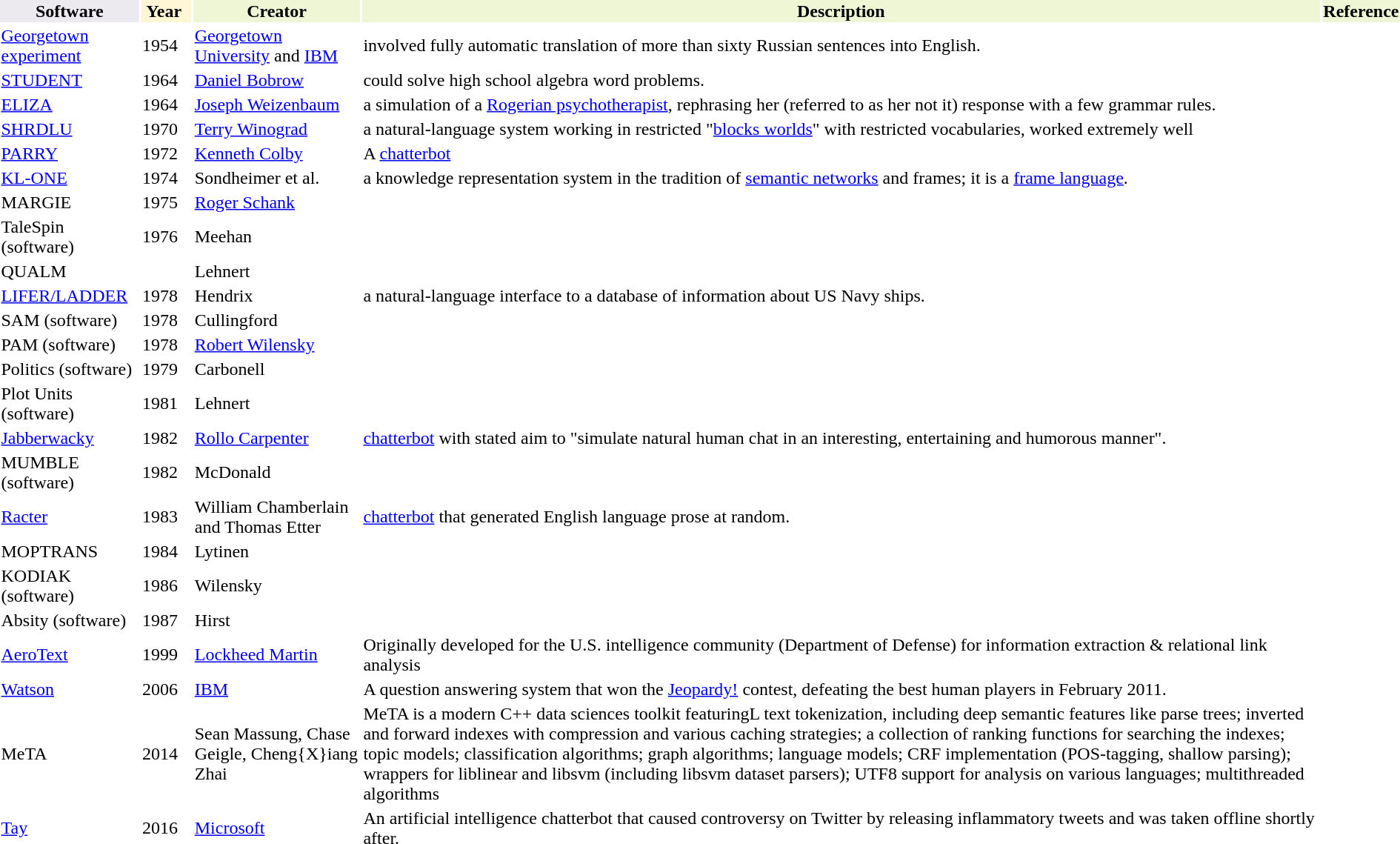<table>
<tr>
<th style="background-color:#ECE9EF;">Software</th>
<th style="background-color:#FFF6D6;"> Year  </th>
<th style="background-color:#EEF6D6;">Creator</th>
<th style="background-color:#EEF6D6;">Description</th>
<th style="background-color:#EEF6D6;">Reference</th>
</tr>
<tr>
<td><a href='#'>Georgetown experiment</a></td>
<td>1954</td>
<td><a href='#'>Georgetown University</a> and <a href='#'>IBM</a></td>
<td>involved fully automatic translation of more than sixty Russian sentences into English.</td>
<td></td>
</tr>
<tr>
<td><a href='#'>STUDENT</a></td>
<td>1964</td>
<td><a href='#'>Daniel Bobrow</a></td>
<td>could solve high school algebra word problems.</td>
<td></td>
</tr>
<tr>
<td><a href='#'>ELIZA</a></td>
<td>1964</td>
<td><a href='#'>Joseph Weizenbaum</a></td>
<td>a simulation of a <a href='#'>Rogerian psychotherapist</a>, rephrasing her (referred to as her not it) response with a few grammar rules.</td>
<td></td>
</tr>
<tr>
<td><a href='#'>SHRDLU</a></td>
<td>1970</td>
<td><a href='#'>Terry Winograd</a></td>
<td>a natural-language system working in restricted "<a href='#'>blocks worlds</a>" with restricted vocabularies, worked extremely well</td>
<td></td>
</tr>
<tr>
<td><a href='#'>PARRY</a></td>
<td>1972</td>
<td><a href='#'>Kenneth Colby</a></td>
<td>A <a href='#'>chatterbot</a></td>
<td></td>
</tr>
<tr>
<td><a href='#'>KL-ONE</a></td>
<td>1974</td>
<td>Sondheimer et al.</td>
<td>a knowledge representation system in the tradition of <a href='#'>semantic networks</a> and frames; it is a <a href='#'>frame language</a>.</td>
<td></td>
</tr>
<tr>
<td>MARGIE</td>
<td>1975</td>
<td><a href='#'>Roger Schank</a></td>
<td></td>
</tr>
<tr>
<td>TaleSpin (software)</td>
<td>1976</td>
<td>Meehan</td>
<td></td>
</tr>
<tr>
<td>QUALM</td>
<td></td>
<td>Lehnert</td>
<td></td>
</tr>
<tr>
<td><a href='#'>LIFER/LADDER</a></td>
<td>1978</td>
<td>Hendrix</td>
<td>a natural-language interface to a database of information about US Navy ships.</td>
<td></td>
</tr>
<tr>
<td>SAM (software)</td>
<td>1978</td>
<td>Cullingford</td>
<td></td>
</tr>
<tr>
<td>PAM (software)</td>
<td>1978</td>
<td><a href='#'>Robert Wilensky</a></td>
<td></td>
</tr>
<tr>
<td>Politics (software)</td>
<td>1979</td>
<td>Carbonell</td>
<td></td>
</tr>
<tr>
<td>Plot Units (software)</td>
<td>1981</td>
<td>Lehnert</td>
<td></td>
</tr>
<tr>
<td><a href='#'>Jabberwacky</a></td>
<td>1982</td>
<td><a href='#'>Rollo Carpenter</a></td>
<td><a href='#'>chatterbot</a> with stated aim to "simulate natural human chat in an interesting, entertaining and humorous manner".</td>
<td></td>
</tr>
<tr>
<td>MUMBLE (software)</td>
<td>1982</td>
<td>McDonald</td>
<td></td>
</tr>
<tr>
<td><a href='#'>Racter</a></td>
<td>1983</td>
<td>William Chamberlain and Thomas Etter</td>
<td><a href='#'>chatterbot</a> that generated English language prose at random.</td>
<td></td>
</tr>
<tr>
<td>MOPTRANS</td>
<td>1984</td>
<td>Lytinen</td>
<td></td>
</tr>
<tr>
<td>KODIAK (software)</td>
<td>1986</td>
<td>Wilensky</td>
<td></td>
</tr>
<tr>
<td>Absity (software)</td>
<td>1987</td>
<td>Hirst</td>
<td></td>
</tr>
<tr>
<td><a href='#'>AeroText</a></td>
<td>1999</td>
<td><a href='#'>Lockheed Martin</a></td>
<td>Originally developed for the U.S. intelligence community (Department of Defense) for information extraction & relational link analysis</td>
<td></td>
</tr>
<tr>
<td><a href='#'>Watson</a></td>
<td>2006</td>
<td><a href='#'>IBM</a></td>
<td>A question answering system that won the <a href='#'>Jeopardy!</a> contest, defeating the best human players in February 2011.</td>
</tr>
<tr>
<td>MeTA</td>
<td>2014</td>
<td>Sean Massung, Chase Geigle, Cheng{X}iang Zhai</td>
<td>MeTA is a modern C++ data sciences toolkit featuringL text tokenization, including deep semantic features like parse trees; inverted and forward indexes with compression and various caching strategies; a collection of ranking functions for searching the indexes; topic models; classification algorithms; graph algorithms; language models; CRF implementation (POS-tagging, shallow parsing); wrappers for liblinear and libsvm (including libsvm dataset parsers); UTF8 support for analysis on various languages; multithreaded algorithms</td>
<td></td>
</tr>
<tr>
<td><a href='#'>Tay</a></td>
<td>2016</td>
<td><a href='#'>Microsoft</a></td>
<td>An artificial intelligence chatterbot that caused controversy on Twitter by releasing inflammatory tweets and was taken offline shortly after.</td>
<td></td>
</tr>
</table>
